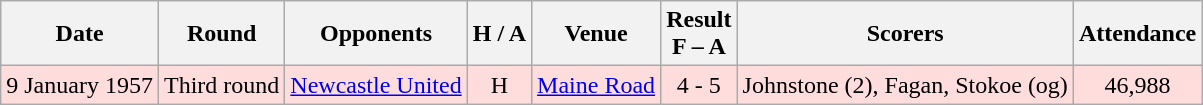<table class="wikitable" style="text-align:center">
<tr>
<th>Date</th>
<th>Round</th>
<th>Opponents</th>
<th>H / A</th>
<th>Venue</th>
<th>Result<br>F – A</th>
<th>Scorers</th>
<th>Attendance</th>
</tr>
<tr bgcolor="#ffdddd">
<td>9 January 1957</td>
<td>Third round</td>
<td><a href='#'>Newcastle United</a></td>
<td>H</td>
<td><a href='#'>Maine Road</a></td>
<td>4 - 5</td>
<td>Johnstone (2), Fagan, Stokoe (og)</td>
<td>46,988</td>
</tr>
</table>
